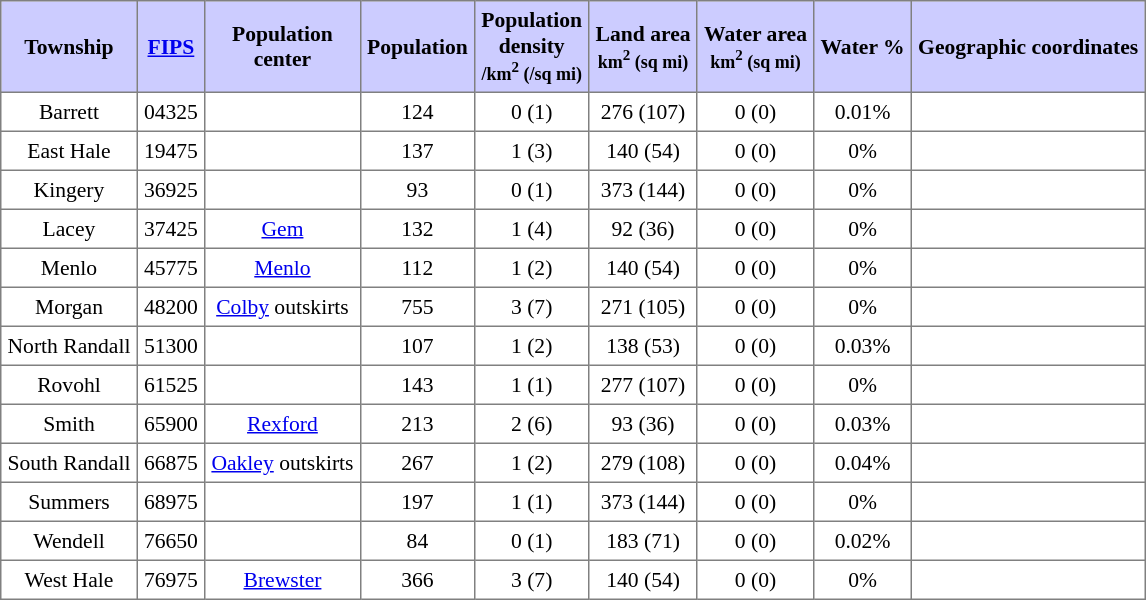<table class="toccolours" border=1 cellspacing=0 cellpadding=4 style="text-align:center; border-collapse:collapse; font-size:90%;">
<tr style="background:#ccccff">
<th>Township</th>
<th><a href='#'>FIPS</a></th>
<th>Population<br>center</th>
<th>Population</th>
<th>Population<br>density<br><small>/km<sup>2</sup> (/sq mi)</small></th>
<th>Land area<br><small>km<sup>2</sup> (sq mi)</small></th>
<th>Water area<br><small>km<sup>2</sup> (sq mi)</small></th>
<th>Water %</th>
<th>Geographic coordinates</th>
</tr>
<tr>
<td>Barrett</td>
<td>04325</td>
<td></td>
<td>124</td>
<td>0 (1)</td>
<td>276 (107)</td>
<td>0 (0)</td>
<td>0.01%</td>
<td></td>
</tr>
<tr>
<td>East Hale</td>
<td>19475</td>
<td></td>
<td>137</td>
<td>1 (3)</td>
<td>140 (54)</td>
<td>0 (0)</td>
<td>0%</td>
<td></td>
</tr>
<tr>
<td>Kingery</td>
<td>36925</td>
<td></td>
<td>93</td>
<td>0 (1)</td>
<td>373 (144)</td>
<td>0 (0)</td>
<td>0%</td>
<td></td>
</tr>
<tr>
<td>Lacey</td>
<td>37425</td>
<td><a href='#'>Gem</a></td>
<td>132</td>
<td>1 (4)</td>
<td>92 (36)</td>
<td>0 (0)</td>
<td>0%</td>
<td></td>
</tr>
<tr>
<td>Menlo</td>
<td>45775</td>
<td><a href='#'>Menlo</a></td>
<td>112</td>
<td>1 (2)</td>
<td>140 (54)</td>
<td>0 (0)</td>
<td>0%</td>
<td></td>
</tr>
<tr>
<td>Morgan</td>
<td>48200</td>
<td><a href='#'>Colby</a> outskirts</td>
<td>755</td>
<td>3 (7)</td>
<td>271 (105)</td>
<td>0 (0)</td>
<td>0%</td>
<td></td>
</tr>
<tr>
<td>North Randall</td>
<td>51300</td>
<td></td>
<td>107</td>
<td>1 (2)</td>
<td>138 (53)</td>
<td>0 (0)</td>
<td>0.03%</td>
<td></td>
</tr>
<tr>
<td>Rovohl</td>
<td>61525</td>
<td></td>
<td>143</td>
<td>1 (1)</td>
<td>277 (107)</td>
<td>0 (0)</td>
<td>0%</td>
<td></td>
</tr>
<tr>
<td>Smith</td>
<td>65900</td>
<td><a href='#'>Rexford</a></td>
<td>213</td>
<td>2 (6)</td>
<td>93 (36)</td>
<td>0 (0)</td>
<td>0.03%</td>
<td></td>
</tr>
<tr>
<td>South Randall</td>
<td>66875</td>
<td><a href='#'>Oakley</a> outskirts</td>
<td>267</td>
<td>1 (2)</td>
<td>279 (108)</td>
<td>0 (0)</td>
<td>0.04%</td>
<td></td>
</tr>
<tr>
<td>Summers</td>
<td>68975</td>
<td></td>
<td>197</td>
<td>1 (1)</td>
<td>373 (144)</td>
<td>0 (0)</td>
<td>0%</td>
<td></td>
</tr>
<tr>
<td>Wendell</td>
<td>76650</td>
<td></td>
<td>84</td>
<td>0 (1)</td>
<td>183 (71)</td>
<td>0 (0)</td>
<td>0.02%</td>
<td></td>
</tr>
<tr>
<td>West Hale</td>
<td>76975</td>
<td><a href='#'>Brewster</a></td>
<td>366</td>
<td>3 (7)</td>
<td>140 (54)</td>
<td>0 (0)</td>
<td>0%</td>
<td></td>
</tr>
</table>
